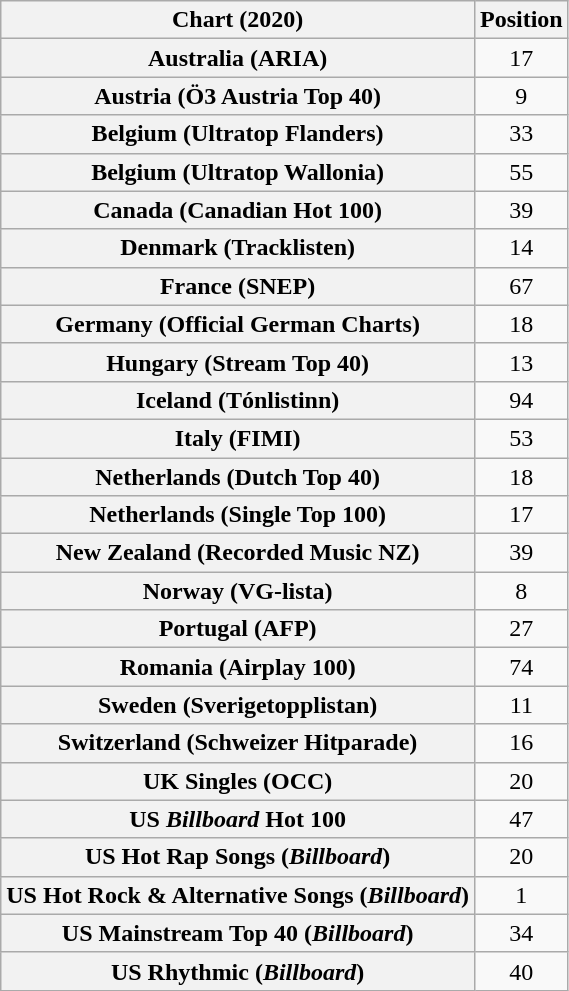<table class="wikitable sortable plainrowheaders" style="text-align:center">
<tr>
<th scope="col">Chart (2020)</th>
<th scope="col">Position</th>
</tr>
<tr>
<th scope="row">Australia (ARIA)</th>
<td>17</td>
</tr>
<tr>
<th scope="row">Austria (Ö3 Austria Top 40)</th>
<td>9</td>
</tr>
<tr>
<th scope="row">Belgium (Ultratop Flanders)</th>
<td>33</td>
</tr>
<tr>
<th scope="row">Belgium (Ultratop Wallonia)</th>
<td>55</td>
</tr>
<tr>
<th scope="row">Canada (Canadian Hot 100)</th>
<td>39</td>
</tr>
<tr>
<th scope="row">Denmark (Tracklisten)</th>
<td>14</td>
</tr>
<tr>
<th scope="row">France (SNEP)</th>
<td>67</td>
</tr>
<tr>
<th scope="row">Germany (Official German Charts)</th>
<td>18</td>
</tr>
<tr>
<th scope="row">Hungary (Stream Top 40)</th>
<td>13</td>
</tr>
<tr>
<th scope="row">Iceland (Tónlistinn)</th>
<td>94</td>
</tr>
<tr>
<th scope="row">Italy (FIMI)</th>
<td>53</td>
</tr>
<tr>
<th scope="row">Netherlands (Dutch Top 40)</th>
<td>18</td>
</tr>
<tr>
<th scope="row">Netherlands (Single Top 100)</th>
<td>17</td>
</tr>
<tr>
<th scope="row">New Zealand (Recorded Music NZ)</th>
<td>39</td>
</tr>
<tr>
<th scope="row">Norway (VG-lista)</th>
<td>8</td>
</tr>
<tr>
<th scope="row">Portugal (AFP)</th>
<td>27</td>
</tr>
<tr>
<th scope="row">Romania (Airplay 100)</th>
<td>74</td>
</tr>
<tr>
<th scope="row">Sweden (Sverigetopplistan)</th>
<td>11</td>
</tr>
<tr>
<th scope="row">Switzerland (Schweizer Hitparade)</th>
<td>16</td>
</tr>
<tr>
<th scope="row">UK Singles (OCC)</th>
<td>20</td>
</tr>
<tr>
<th scope="row">US <em>Billboard</em> Hot 100</th>
<td>47</td>
</tr>
<tr>
<th scope="row">US Hot Rap Songs (<em>Billboard</em>)</th>
<td>20</td>
</tr>
<tr>
<th scope="row">US Hot Rock & Alternative Songs (<em>Billboard</em>)</th>
<td>1</td>
</tr>
<tr>
<th scope="row">US Mainstream Top 40 (<em>Billboard</em>)</th>
<td>34</td>
</tr>
<tr>
<th scope="row">US Rhythmic (<em>Billboard</em>)</th>
<td>40</td>
</tr>
</table>
